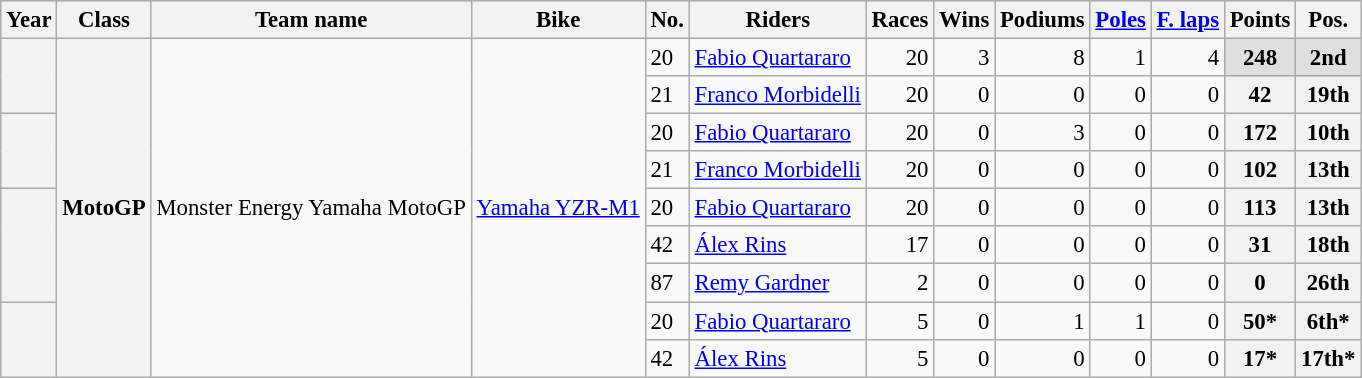<table class="wikitable" style="text-align:right; font-size:95%;">
<tr>
<th>Year</th>
<th>Class</th>
<th>Team name</th>
<th>Bike</th>
<th>No.</th>
<th>Riders</th>
<th>Races</th>
<th>Wins</th>
<th>Podiums</th>
<th><a href='#'>Poles</a></th>
<th><a href='#'>F. laps</a></th>
<th>Points</th>
<th>Pos.</th>
</tr>
<tr>
<th rowspan="2"></th>
<th rowspan="9">MotoGP</th>
<td rowspan="9">Monster Energy Yamaha MotoGP</td>
<td style="text-align:left;" rowspan="9"><a href='#'>Yamaha YZR-M1</a></td>
<td style="text-align:left;">20</td>
<td style="text-align:left;"> <a href='#'>Fabio Quartararo</a></td>
<td>20</td>
<td>3</td>
<td>8</td>
<td>1</td>
<td>4</td>
<th style="background:#DFDFDF;">248</th>
<th style="background:#DFDFDF;">2nd</th>
</tr>
<tr>
<td style="text-align:left;">21</td>
<td style="text-align:left;"> <a href='#'>Franco Morbidelli</a></td>
<td>20</td>
<td>0</td>
<td>0</td>
<td>0</td>
<td>0</td>
<th>42</th>
<th>19th</th>
</tr>
<tr>
<th rowspan="2"></th>
<td style="text-align:left;">20</td>
<td style="text-align:left;"> <a href='#'>Fabio Quartararo</a></td>
<td>20</td>
<td>0</td>
<td>3</td>
<td>0</td>
<td>0</td>
<th>172</th>
<th>10th</th>
</tr>
<tr>
<td style="text-align:left;">21</td>
<td style="text-align:left;"> <a href='#'>Franco Morbidelli</a></td>
<td>20</td>
<td>0</td>
<td>0</td>
<td>0</td>
<td>0</td>
<th>102</th>
<th>13th</th>
</tr>
<tr>
<th rowspan="3"></th>
<td style="text-align:left;">20</td>
<td style="text-align:left;"> <a href='#'>Fabio Quartararo</a></td>
<td>20</td>
<td>0</td>
<td>0</td>
<td>0</td>
<td>0</td>
<th>113</th>
<th>13th</th>
</tr>
<tr>
<td style="text-align:left;">42</td>
<td style="text-align:left;"> <a href='#'>Álex Rins</a></td>
<td>17</td>
<td>0</td>
<td>0</td>
<td>0</td>
<td>0</td>
<th>31</th>
<th>18th</th>
</tr>
<tr>
<td style="text-align:left;">87</td>
<td style="text-align:left;"> <a href='#'>Remy Gardner</a></td>
<td>2</td>
<td>0</td>
<td>0</td>
<td>0</td>
<td>0</td>
<th>0</th>
<th>26th</th>
</tr>
<tr>
<th rowspan="2"></th>
<td style="text-align:left;">20</td>
<td style="text-align:left;"> <a href='#'>Fabio Quartararo</a></td>
<td>5</td>
<td>0</td>
<td>1</td>
<td>1</td>
<td>0</td>
<th>50*</th>
<th>6th*</th>
</tr>
<tr>
<td style="text-align:left;">42</td>
<td style="text-align:left;"> <a href='#'>Álex Rins</a></td>
<td>5</td>
<td>0</td>
<td>0</td>
<td>0</td>
<td>0</td>
<th>17*</th>
<th>17th*</th>
</tr>
</table>
